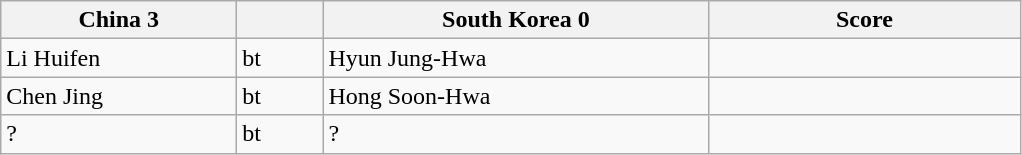<table class="wikitable">
<tr>
<th width=150> China 3</th>
<th width=50></th>
<th width=250> South Korea 0</th>
<th width=200>Score</th>
</tr>
<tr>
<td>Li Huifen</td>
<td>bt</td>
<td>Hyun Jung-Hwa</td>
<td></td>
</tr>
<tr>
<td>Chen Jing</td>
<td>bt</td>
<td>Hong Soon-Hwa</td>
<td></td>
</tr>
<tr>
<td>?</td>
<td>bt</td>
<td>?</td>
<td></td>
</tr>
</table>
